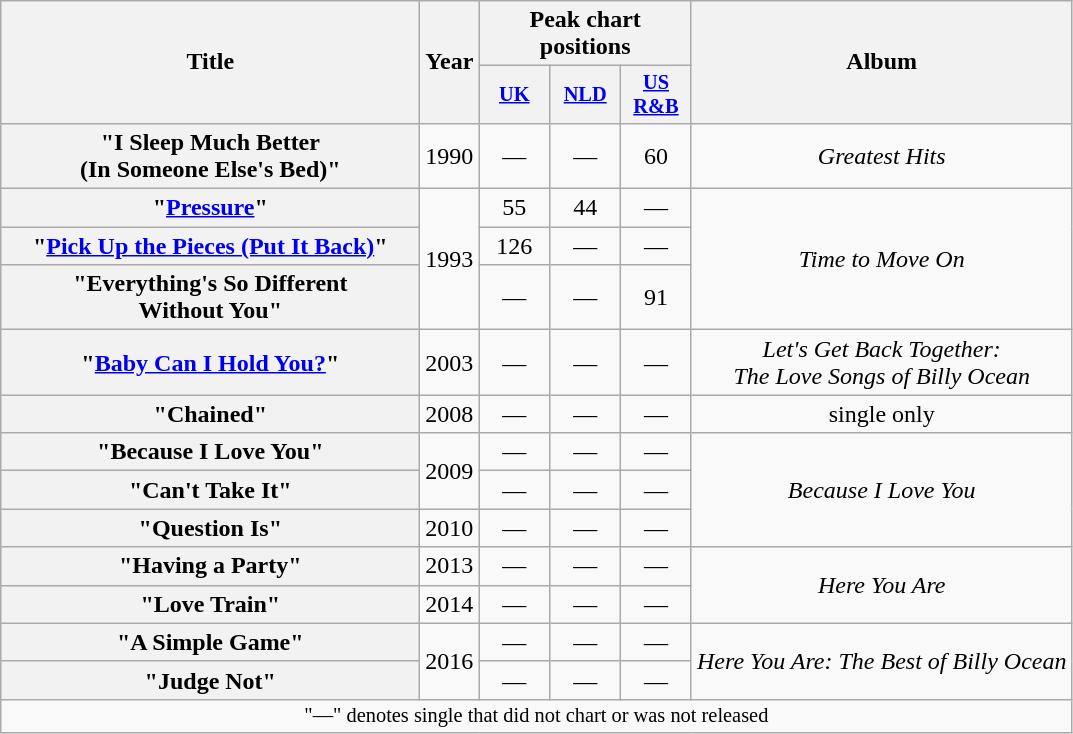<table class="wikitable plainrowheaders" style="text-align:center;" border="1">
<tr>
<th scope="colw" rowspan="2" style="width:17em;">Title</th>
<th scope="col" rowspan="2">Year</th>
<th scope="col" colspan="3">Peak chart positions</th>
<th scope="col" rowspan="2">Album</th>
</tr>
<tr>
<th scope="col" style="width:3em;font-size:85%;"><a href='#'>UK</a><br></th>
<th scope="col" style="width:3em;font-size:85%;"><a href='#'>NLD</a><br></th>
<th scope="col" style="width:3em;font-size:85%;"><a href='#'>US<br>R&B</a><br></th>
</tr>
<tr>
<th scope="row">"I Sleep Much Better <br>(In Someone Else's Bed)"</th>
<td>1990</td>
<td>—</td>
<td>—</td>
<td>60</td>
<td><em>Greatest Hits</em></td>
</tr>
<tr>
<th scope="row">"<a href='#'>Pressure</a>"</th>
<td rowspan="3">1993</td>
<td>55</td>
<td>44</td>
<td>—</td>
<td rowspan="3"><em>Time to Move On</em></td>
</tr>
<tr>
<th scope="row">"<a href='#'>Pick Up the Pieces (Put It Back)</a>"</th>
<td>126</td>
<td>—</td>
<td>—</td>
</tr>
<tr>
<th scope="row">"Everything's So Different <br>Without You"</th>
<td>—</td>
<td>—</td>
<td>91</td>
</tr>
<tr>
<th scope="row">"<a href='#'>Baby Can I Hold You?</a>"</th>
<td>2003</td>
<td>—</td>
<td>—</td>
<td>—</td>
<td><em>Let's Get Back Together:<br> The Love Songs of Billy Ocean</em></td>
</tr>
<tr>
<th scope="row">"Chained"</th>
<td>2008</td>
<td>—</td>
<td>—</td>
<td>—</td>
<td>single only</td>
</tr>
<tr>
<th scope="row">"Because I Love You"</th>
<td rowspan="2">2009</td>
<td>—</td>
<td>—</td>
<td>—</td>
<td rowspan="3"><em>Because I Love You</em></td>
</tr>
<tr>
<th scope="row">"Can't Take It"</th>
<td>—</td>
<td>—</td>
<td>—</td>
</tr>
<tr>
<th scope="row">"Question Is"</th>
<td>2010</td>
<td>—</td>
<td>—</td>
<td>—</td>
</tr>
<tr>
<th scope="row">"Having a Party"</th>
<td>2013</td>
<td>—</td>
<td>—</td>
<td>—</td>
<td rowspan="2"><em>Here You Are</em></td>
</tr>
<tr>
<th scope="row">"Love Train"</th>
<td>2014</td>
<td>—</td>
<td>—</td>
<td>—</td>
</tr>
<tr>
<th scope="row">"A Simple Game"</th>
<td rowspan="2">2016</td>
<td>—</td>
<td>—</td>
<td>—</td>
<td rowspan="2"><em>Here You Are: The Best of Billy Ocean</em></td>
</tr>
<tr>
<th scope="row">"Judge Not"</th>
<td>—</td>
<td>—</td>
<td>—</td>
</tr>
<tr>
<td colspan="15" style="font-size:85%">"—" denotes single that did not chart or was not released</td>
</tr>
</table>
